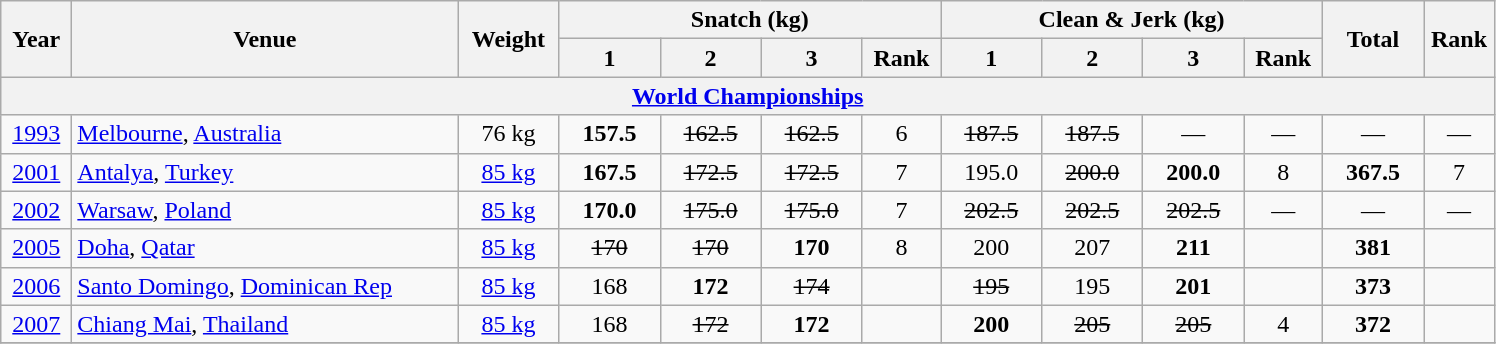<table class="wikitable" style="text-align:center;">
<tr>
<th rowspan=2 width=40>Year</th>
<th rowspan=2 width=250>Venue</th>
<th rowspan=2 width=60>Weight</th>
<th colspan=4>Snatch (kg)</th>
<th colspan=4>Clean & Jerk (kg)</th>
<th rowspan=2 width=60>Total</th>
<th rowspan=2 width=40>Rank</th>
</tr>
<tr>
<th width=60>1</th>
<th width=60>2</th>
<th width=60>3</th>
<th width=45>Rank</th>
<th width=60>1</th>
<th width=60>2</th>
<th width=60>3</th>
<th width=45>Rank</th>
</tr>
<tr>
<th colspan=13><a href='#'>World Championships</a></th>
</tr>
<tr>
<td><a href='#'>1993</a></td>
<td align=left> <a href='#'>Melbourne</a>, <a href='#'>Australia</a></td>
<td>76 kg</td>
<td><strong>157.5</strong></td>
<td><s>162.5</s></td>
<td><s>162.5</s></td>
<td>6</td>
<td><s>187.5</s></td>
<td><s>187.5</s></td>
<td>—</td>
<td>—</td>
<td>—</td>
<td>—</td>
</tr>
<tr>
<td><a href='#'>2001</a></td>
<td align=left> <a href='#'>Antalya</a>, <a href='#'>Turkey</a></td>
<td><a href='#'>85 kg</a></td>
<td><strong>167.5</strong></td>
<td><s>172.5</s></td>
<td><s>172.5</s></td>
<td>7</td>
<td>195.0</td>
<td><s>200.0</s></td>
<td><strong>200.0</strong></td>
<td>8</td>
<td><strong>367.5</strong></td>
<td>7</td>
</tr>
<tr>
<td><a href='#'>2002</a></td>
<td align=left> <a href='#'>Warsaw</a>, <a href='#'>Poland</a></td>
<td><a href='#'>85 kg</a></td>
<td><strong>170.0</strong></td>
<td><s>175.0</s></td>
<td><s>175.0</s></td>
<td>7</td>
<td><s>202.5</s></td>
<td><s>202.5</s></td>
<td><s>202.5</s></td>
<td>—</td>
<td>—</td>
<td>—</td>
</tr>
<tr>
<td><a href='#'>2005</a></td>
<td align=left> <a href='#'>Doha</a>, <a href='#'>Qatar</a></td>
<td><a href='#'>85 kg</a></td>
<td><s>170</s></td>
<td><s>170</s></td>
<td><strong>170</strong></td>
<td>8</td>
<td>200</td>
<td>207</td>
<td><strong>211</strong></td>
<td></td>
<td><strong>381</strong></td>
<td></td>
</tr>
<tr>
<td><a href='#'>2006</a></td>
<td align=left> <a href='#'>Santo Domingo</a>, <a href='#'>Dominican Rep</a></td>
<td><a href='#'>85 kg</a></td>
<td>168</td>
<td><strong>172</strong></td>
<td><s>174</s></td>
<td></td>
<td><s>195</s></td>
<td>195</td>
<td><strong>201</strong></td>
<td></td>
<td><strong>373</strong></td>
<td></td>
</tr>
<tr>
<td><a href='#'>2007</a></td>
<td align=left> <a href='#'>Chiang Mai</a>, <a href='#'>Thailand</a></td>
<td><a href='#'>85 kg</a></td>
<td>168</td>
<td><s>172</s></td>
<td><strong>172</strong></td>
<td></td>
<td><strong>200</strong></td>
<td><s>205</s></td>
<td><s>205</s></td>
<td>4</td>
<td><strong>372</strong></td>
<td></td>
</tr>
<tr>
</tr>
</table>
